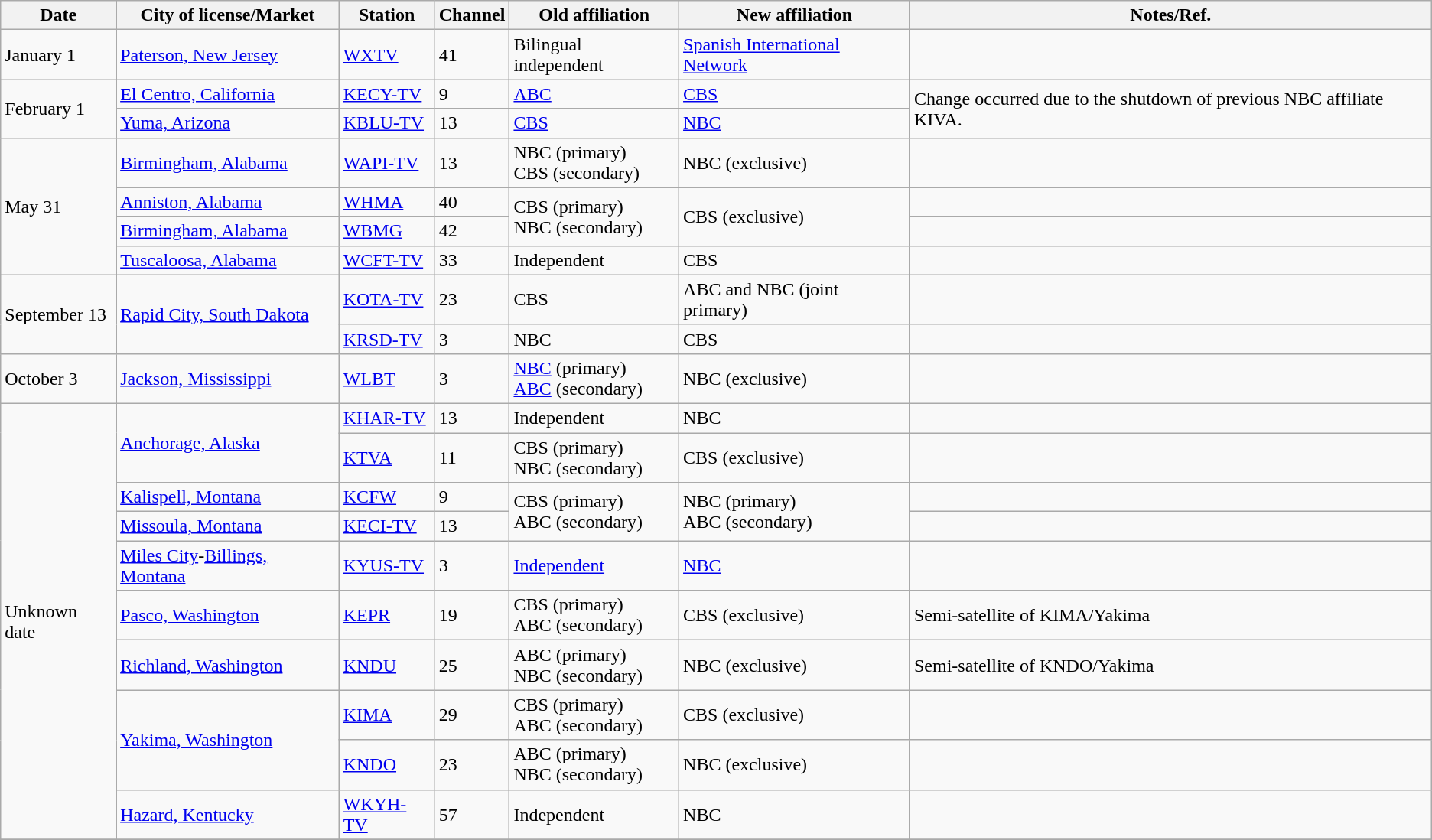<table class="wikitable sortable">
<tr>
<th>Date</th>
<th>City of license/Market</th>
<th>Station</th>
<th>Channel</th>
<th>Old affiliation</th>
<th>New affiliation</th>
<th>Notes/Ref.</th>
</tr>
<tr>
<td>January 1</td>
<td><a href='#'>Paterson, New Jersey</a> <br> </td>
<td><a href='#'>WXTV</a></td>
<td>41</td>
<td>Bilingual independent</td>
<td><a href='#'>Spanish International Network</a></td>
</tr>
<tr>
<td rowspan=2>February 1</td>
<td><a href='#'>El Centro, California</a> <br> </td>
<td><a href='#'>KECY-TV</a></td>
<td>9</td>
<td><a href='#'>ABC</a></td>
<td><a href='#'>CBS</a></td>
<td rowspan=2>Change occurred due to the shutdown of previous NBC affiliate KIVA.</td>
</tr>
<tr>
<td><a href='#'>Yuma, Arizona</a></td>
<td><a href='#'>KBLU-TV</a></td>
<td>13</td>
<td><a href='#'>CBS</a></td>
<td><a href='#'>NBC</a></td>
</tr>
<tr>
<td rowspan=4>May 31</td>
<td><a href='#'>Birmingham, Alabama</a></td>
<td><a href='#'>WAPI-TV</a></td>
<td>13</td>
<td>NBC (primary) <br> CBS (secondary)</td>
<td>NBC (exclusive)</td>
<td></td>
</tr>
<tr>
<td><a href='#'>Anniston, Alabama</a></td>
<td><a href='#'>WHMA</a></td>
<td>40</td>
<td rowspan=2>CBS (primary) <br> NBC (secondary)</td>
<td rowspan=2>CBS (exclusive)</td>
<td></td>
</tr>
<tr>
<td><a href='#'>Birmingham, Alabama</a></td>
<td><a href='#'>WBMG</a></td>
<td>42</td>
<td></td>
</tr>
<tr>
<td><a href='#'>Tuscaloosa, Alabama</a></td>
<td><a href='#'>WCFT-TV</a></td>
<td>33</td>
<td>Independent</td>
<td>CBS</td>
<td></td>
</tr>
<tr>
<td rowspan=2>September 13</td>
<td rowspan=2><a href='#'>Rapid City, South Dakota</a></td>
<td><a href='#'>KOTA-TV</a></td>
<td>23</td>
<td>CBS</td>
<td>ABC and NBC (joint primary)</td>
<td></td>
</tr>
<tr>
<td><a href='#'>KRSD-TV</a></td>
<td>3</td>
<td>NBC</td>
<td>CBS</td>
<td></td>
</tr>
<tr>
<td>October 3</td>
<td><a href='#'>Jackson, Mississippi</a></td>
<td><a href='#'>WLBT</a></td>
<td>3</td>
<td><a href='#'>NBC</a> (primary) <br> <a href='#'>ABC</a> (secondary)</td>
<td>NBC (exclusive)</td>
<td></td>
</tr>
<tr>
<td rowspan=10>Unknown date</td>
<td rowspan=2><a href='#'>Anchorage, Alaska</a></td>
<td><a href='#'>KHAR-TV</a></td>
<td>13</td>
<td>Independent</td>
<td>NBC</td>
<td></td>
</tr>
<tr>
<td><a href='#'>KTVA</a></td>
<td>11</td>
<td>CBS (primary) <br> NBC (secondary)</td>
<td>CBS (exclusive)</td>
<td></td>
</tr>
<tr>
<td><a href='#'>Kalispell, Montana</a></td>
<td><a href='#'>KCFW</a></td>
<td>9</td>
<td rowspan=2>CBS (primary) <br> ABC (secondary)</td>
<td rowspan=2>NBC (primary) <br> ABC (secondary)</td>
<td></td>
</tr>
<tr>
<td><a href='#'>Missoula, Montana</a></td>
<td><a href='#'>KECI-TV</a></td>
<td>13</td>
<td></td>
</tr>
<tr>
<td><a href='#'>Miles City</a>-<a href='#'>Billings, Montana</a></td>
<td><a href='#'>KYUS-TV</a></td>
<td>3</td>
<td><a href='#'>Independent</a></td>
<td><a href='#'>NBC</a></td>
<td></td>
</tr>
<tr>
<td><a href='#'>Pasco, Washington</a></td>
<td><a href='#'>KEPR</a></td>
<td>19</td>
<td>CBS (primary) <br> ABC (secondary)</td>
<td>CBS (exclusive)</td>
<td>Semi-satellite of KIMA/Yakima</td>
</tr>
<tr>
<td><a href='#'>Richland, Washington</a></td>
<td><a href='#'>KNDU</a></td>
<td>25</td>
<td>ABC (primary) <br> NBC (secondary)</td>
<td>NBC (exclusive)</td>
<td>Semi-satellite of KNDO/Yakima</td>
</tr>
<tr>
<td rowspan=2><a href='#'>Yakima, Washington</a></td>
<td><a href='#'>KIMA</a></td>
<td>29</td>
<td>CBS (primary) <br> ABC (secondary)</td>
<td>CBS (exclusive)</td>
<td></td>
</tr>
<tr>
<td><a href='#'>KNDO</a></td>
<td>23</td>
<td>ABC (primary) <br> NBC (secondary)</td>
<td>NBC (exclusive)</td>
<td></td>
</tr>
<tr>
<td><a href='#'>Hazard, Kentucky</a></td>
<td><a href='#'>WKYH-TV</a></td>
<td>57</td>
<td>Independent</td>
<td>NBC</td>
<td></td>
</tr>
<tr>
</tr>
</table>
